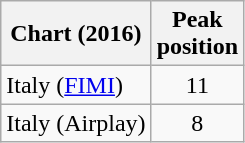<table class="wikitable sortable plainrowheaders">
<tr>
<th>Chart (2016)</th>
<th>Peak<br>position</th>
</tr>
<tr>
<td>Italy (<a href='#'>FIMI</a>)</td>
<td align="center">11</td>
</tr>
<tr>
<td>Italy (Airplay)</td>
<td align="center">8</td>
</tr>
</table>
